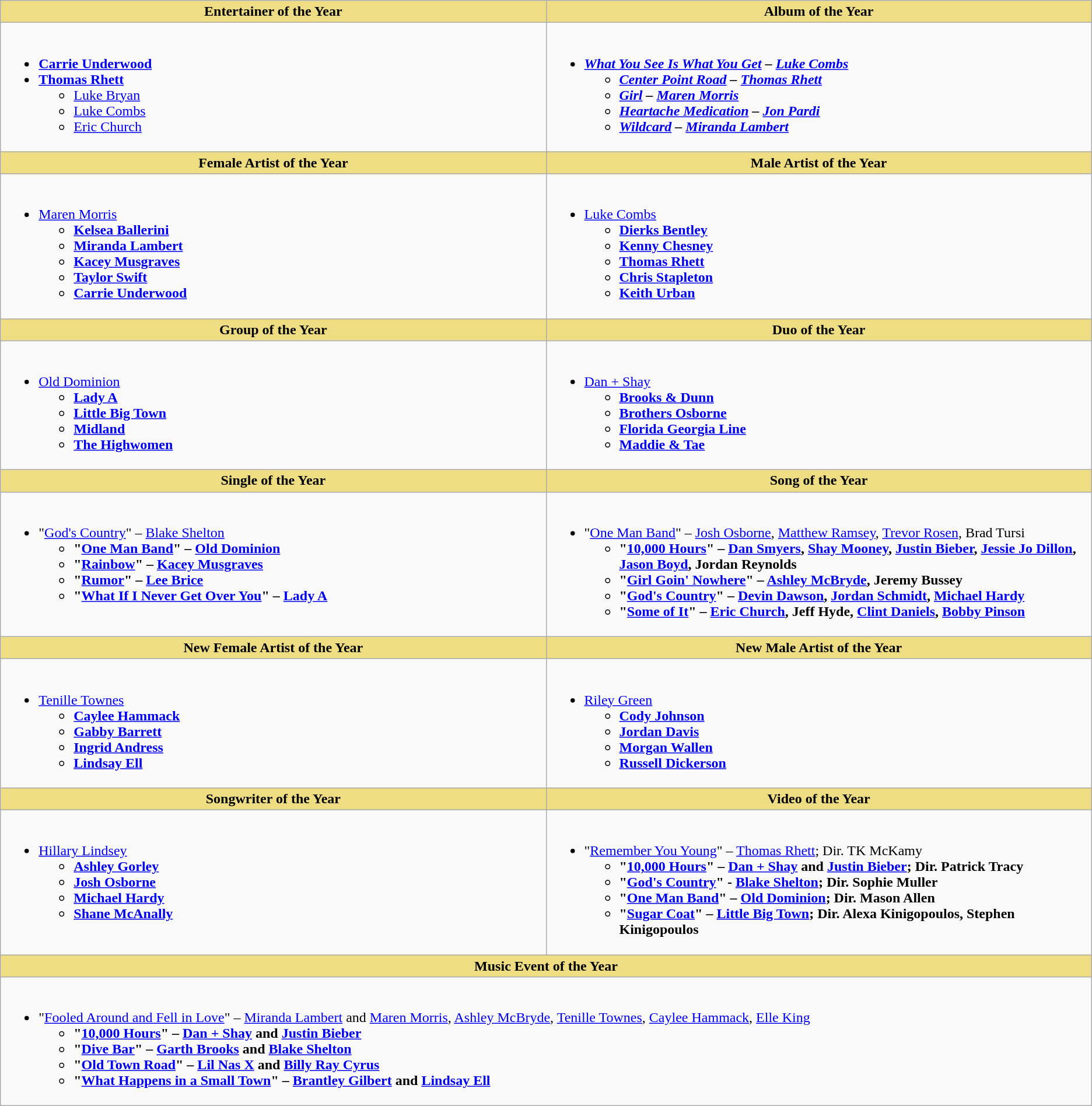<table class="wikitable">
<tr>
<th style="background:#EEDD85;" width="50%">Entertainer of the Year</th>
<th style="background:#EEDD85; width=50%">Album of the Year</th>
</tr>
<tr>
<td valign="top"><br><ul><li><strong><a href='#'>Carrie Underwood</a></strong></li><li><strong><a href='#'>Thomas Rhett</a> </strong><ul><li><a href='#'>Luke Bryan</a></li><li><a href='#'>Luke Combs</a></li><li><a href='#'>Eric Church</a></li></ul></li></ul></td>
<td valign="top"><br><ul><li><strong><em><a href='#'>What You See Is What You Get</a><em> – <a href='#'>Luke Combs</a><strong><ul><li></em><a href='#'>Center Point Road</a><em> – <a href='#'>Thomas Rhett</a></li><li></em><a href='#'>Girl</a><em> – <a href='#'>Maren Morris</a></li><li></em><a href='#'>Heartache Medication</a><em> – <a href='#'>Jon Pardi</a></li><li></em><a href='#'>Wildcard</a><em> – <a href='#'>Miranda Lambert</a></li></ul></li></ul></td>
</tr>
<tr>
<th style="background:#EEDD82; width=50%">Female Artist of the Year</th>
<th style="background:#EEDD82; width=50%">Male Artist of the Year</th>
</tr>
<tr>
<td valign="top"><br><ul><li></strong><a href='#'>Maren Morris</a><strong><ul><li><a href='#'>Kelsea Ballerini</a></li><li><a href='#'>Miranda Lambert</a></li><li><a href='#'>Kacey Musgraves</a></li><li><a href='#'>Taylor Swift</a></li><li><a href='#'>Carrie Underwood</a></li></ul></li></ul></td>
<td valign="top"><br><ul><li></strong><a href='#'>Luke Combs</a><strong><ul><li><a href='#'>Dierks Bentley</a></li><li><a href='#'>Kenny Chesney</a></li><li><a href='#'>Thomas Rhett</a></li><li><a href='#'>Chris Stapleton</a></li><li><a href='#'>Keith Urban</a></li></ul></li></ul></td>
</tr>
<tr>
<th style="background:#EEDD82; width=50%">Group of the Year</th>
<th style="background:#EEDD82; width=50%">Duo of the Year</th>
</tr>
<tr>
<td valign="top"><br><ul><li></strong><a href='#'>Old Dominion</a><strong><ul><li><a href='#'>Lady A</a></li><li><a href='#'>Little Big Town</a></li><li><a href='#'>Midland</a></li><li><a href='#'>The Highwomen</a></li></ul></li></ul></td>
<td valign="top"><br><ul><li></strong><a href='#'>Dan + Shay</a><strong><ul><li><a href='#'>Brooks & Dunn</a></li><li><a href='#'>Brothers Osborne</a></li><li><a href='#'>Florida Georgia Line</a></li><li><a href='#'>Maddie & Tae</a></li></ul></li></ul></td>
</tr>
<tr>
<th style="background:#EEDD82; width=50%">Single of the Year</th>
<th style="background:#EEDD82; width=50%">Song of the Year</th>
</tr>
<tr>
<td valign="top"><br><ul><li></strong>"<a href='#'>God's Country</a>" – <a href='#'>Blake Shelton</a><strong><ul><li>"<a href='#'>One Man Band</a>" – <a href='#'>Old Dominion</a></li><li>"<a href='#'>Rainbow</a>" – <a href='#'>Kacey Musgraves</a></li><li>"<a href='#'>Rumor</a>" – <a href='#'>Lee Brice</a></li><li>"<a href='#'>What If I Never Get Over You</a>" – <a href='#'>Lady A</a></li></ul></li></ul></td>
<td valign="top"><br><ul><li></strong>"<a href='#'>One Man Band</a>" – <a href='#'>Josh Osborne</a>, <a href='#'>Matthew Ramsey</a>, <a href='#'>Trevor Rosen</a>, Brad Tursi<strong><ul><li>"<a href='#'>10,000 Hours</a>" – <a href='#'>Dan Smyers</a>, <a href='#'>Shay Mooney</a>, <a href='#'>Justin Bieber</a>, <a href='#'>Jessie Jo Dillon</a>, <a href='#'>Jason Boyd</a>, Jordan Reynolds</li><li>"<a href='#'>Girl Goin' Nowhere</a>" – <a href='#'>Ashley McBryde</a>, Jeremy Bussey</li><li>"<a href='#'>God's Country</a>" – <a href='#'>Devin Dawson</a>, <a href='#'>Jordan Schmidt</a>, <a href='#'>Michael Hardy</a></li><li>"<a href='#'>Some of It</a>" – <a href='#'>Eric Church</a>, Jeff Hyde, <a href='#'>Clint Daniels</a>, <a href='#'>Bobby Pinson</a></li></ul></li></ul></td>
</tr>
<tr>
<th style="background:#EEDD82; width=50%">New Female Artist of the Year</th>
<th style="background:#EEDD82; width=50%">New Male Artist of the Year</th>
</tr>
<tr>
<td valign="top"><br><ul><li></strong><a href='#'>Tenille Townes</a><strong><ul><li><a href='#'>Caylee Hammack</a></li><li><a href='#'>Gabby Barrett</a></li><li><a href='#'>Ingrid Andress</a></li><li><a href='#'>Lindsay Ell</a></li></ul></li></ul></td>
<td valign="top"><br><ul><li></strong><a href='#'>Riley Green</a><strong><ul><li><a href='#'>Cody Johnson</a></li><li><a href='#'>Jordan Davis</a></li><li><a href='#'>Morgan Wallen</a></li><li><a href='#'>Russell Dickerson</a></li></ul></li></ul></td>
</tr>
<tr>
<th style="background:#EEDD82; width=50%">Songwriter of the Year</th>
<th style="background:#EEDD82; width=50%">Video of the Year</th>
</tr>
<tr>
<td valign="top"><br><ul><li></strong><a href='#'>Hillary Lindsey</a><strong><ul><li><a href='#'>Ashley Gorley</a></li><li><a href='#'>Josh Osborne</a></li><li><a href='#'>Michael Hardy</a></li><li><a href='#'>Shane McAnally</a></li></ul></li></ul></td>
<td valign="top"><br><ul><li></strong>"<a href='#'>Remember You Young</a>" – <a href='#'>Thomas Rhett</a>; Dir. TK McKamy<strong><ul><li>"<a href='#'>10,000 Hours</a>" – <a href='#'>Dan + Shay</a> and <a href='#'>Justin Bieber</a>; Dir. Patrick Tracy</li><li>"<a href='#'>God's Country</a>" - <a href='#'>Blake Shelton</a>; Dir. Sophie Muller</li><li>"<a href='#'>One Man Band</a>" – <a href='#'>Old Dominion</a>; Dir. Mason Allen</li><li>"<a href='#'>Sugar Coat</a>" – <a href='#'>Little Big Town</a>; Dir. Alexa Kinigopoulos, Stephen Kinigopoulos</li></ul></li></ul></td>
</tr>
<tr>
<th colspan="2" style="background:#EEDD82; width=50%">Music Event of the Year</th>
</tr>
<tr>
<td colspan="2"><br><ul><li></strong>"<a href='#'>Fooled Around and Fell in Love</a>" – <a href='#'>Miranda Lambert</a> and <a href='#'>Maren Morris</a>, <a href='#'>Ashley McBryde</a>, <a href='#'>Tenille Townes</a>, <a href='#'>Caylee Hammack</a>, <a href='#'>Elle King</a><strong><ul><li>"<a href='#'>10,000 Hours</a>" – <a href='#'>Dan + Shay</a> and <a href='#'>Justin Bieber</a></li><li>"<a href='#'>Dive Bar</a>" – <a href='#'>Garth Brooks</a> and <a href='#'>Blake Shelton</a></li><li>"<a href='#'>Old Town Road</a>" – <a href='#'>Lil Nas X</a> and <a href='#'>Billy Ray Cyrus</a></li><li>"<a href='#'>What Happens in a Small Town</a>" – <a href='#'>Brantley Gilbert</a> and <a href='#'>Lindsay Ell</a></li></ul></li></ul></td>
</tr>
</table>
